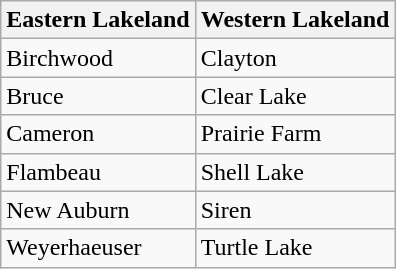<table class="wikitable">
<tr>
<th>Eastern Lakeland</th>
<th>Western Lakeland</th>
</tr>
<tr>
<td>Birchwood</td>
<td>Clayton</td>
</tr>
<tr>
<td>Bruce</td>
<td>Clear Lake</td>
</tr>
<tr>
<td>Cameron</td>
<td>Prairie Farm</td>
</tr>
<tr>
<td>Flambeau</td>
<td>Shell Lake</td>
</tr>
<tr>
<td>New Auburn</td>
<td>Siren</td>
</tr>
<tr>
<td>Weyerhaeuser</td>
<td>Turtle Lake</td>
</tr>
</table>
